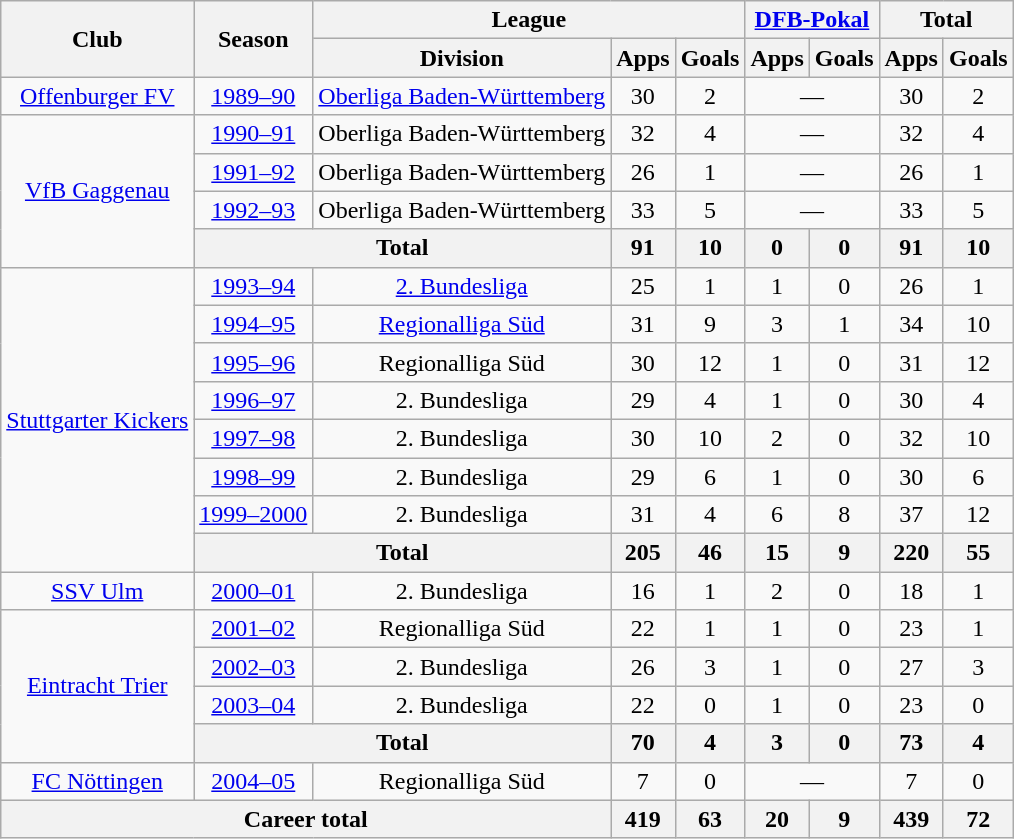<table class="wikitable" style="text-align:center">
<tr>
<th rowspan="2">Club</th>
<th rowspan="2">Season</th>
<th colspan="3">League</th>
<th colspan="2"><a href='#'>DFB-Pokal</a></th>
<th colspan="2">Total</th>
</tr>
<tr>
<th>Division</th>
<th>Apps</th>
<th>Goals</th>
<th>Apps</th>
<th>Goals</th>
<th>Apps</th>
<th>Goals</th>
</tr>
<tr>
<td><a href='#'>Offenburger FV</a></td>
<td><a href='#'>1989–90</a></td>
<td><a href='#'>Oberliga Baden-Württemberg</a></td>
<td>30</td>
<td>2</td>
<td colspan="2">—</td>
<td>30</td>
<td>2</td>
</tr>
<tr>
<td rowspan="4"><a href='#'>VfB Gaggenau</a></td>
<td><a href='#'>1990–91</a></td>
<td>Oberliga Baden-Württemberg</td>
<td>32</td>
<td>4</td>
<td colspan="2">—</td>
<td>32</td>
<td>4</td>
</tr>
<tr>
<td><a href='#'>1991–92</a></td>
<td>Oberliga Baden-Württemberg</td>
<td>26</td>
<td>1</td>
<td colspan="2">—</td>
<td>26</td>
<td>1</td>
</tr>
<tr>
<td><a href='#'>1992–93</a></td>
<td>Oberliga Baden-Württemberg</td>
<td>33</td>
<td>5</td>
<td colspan="2">—</td>
<td>33</td>
<td>5</td>
</tr>
<tr>
<th colspan="2">Total</th>
<th>91</th>
<th>10</th>
<th>0</th>
<th>0</th>
<th>91</th>
<th>10</th>
</tr>
<tr>
<td rowspan="8"><a href='#'>Stuttgarter Kickers</a></td>
<td><a href='#'>1993–94</a></td>
<td><a href='#'>2. Bundesliga</a></td>
<td>25</td>
<td>1</td>
<td>1</td>
<td>0</td>
<td>26</td>
<td>1</td>
</tr>
<tr>
<td><a href='#'>1994–95</a></td>
<td><a href='#'>Regionalliga Süd</a></td>
<td>31</td>
<td>9</td>
<td>3</td>
<td>1</td>
<td>34</td>
<td>10</td>
</tr>
<tr>
<td><a href='#'>1995–96</a></td>
<td>Regionalliga Süd</td>
<td>30</td>
<td>12</td>
<td>1</td>
<td>0</td>
<td>31</td>
<td>12</td>
</tr>
<tr>
<td><a href='#'>1996–97</a></td>
<td>2. Bundesliga</td>
<td>29</td>
<td>4</td>
<td>1</td>
<td>0</td>
<td>30</td>
<td>4</td>
</tr>
<tr>
<td><a href='#'>1997–98</a></td>
<td>2. Bundesliga</td>
<td>30</td>
<td>10</td>
<td>2</td>
<td>0</td>
<td>32</td>
<td>10</td>
</tr>
<tr>
<td><a href='#'>1998–99</a></td>
<td>2. Bundesliga</td>
<td>29</td>
<td>6</td>
<td>1</td>
<td>0</td>
<td>30</td>
<td>6</td>
</tr>
<tr>
<td><a href='#'>1999–2000</a></td>
<td>2. Bundesliga</td>
<td>31</td>
<td>4</td>
<td>6</td>
<td>8</td>
<td>37</td>
<td>12</td>
</tr>
<tr>
<th colspan="2">Total</th>
<th>205</th>
<th>46</th>
<th>15</th>
<th>9</th>
<th>220</th>
<th>55</th>
</tr>
<tr>
<td><a href='#'>SSV Ulm</a></td>
<td><a href='#'>2000–01</a></td>
<td>2. Bundesliga</td>
<td>16</td>
<td>1</td>
<td>2</td>
<td>0</td>
<td>18</td>
<td>1</td>
</tr>
<tr>
<td rowspan="4"><a href='#'>Eintracht Trier</a></td>
<td><a href='#'>2001–02</a></td>
<td>Regionalliga Süd</td>
<td>22</td>
<td>1</td>
<td>1</td>
<td>0</td>
<td>23</td>
<td>1</td>
</tr>
<tr>
<td><a href='#'>2002–03</a></td>
<td>2. Bundesliga</td>
<td>26</td>
<td>3</td>
<td>1</td>
<td>0</td>
<td>27</td>
<td>3</td>
</tr>
<tr>
<td><a href='#'>2003–04</a></td>
<td>2. Bundesliga</td>
<td>22</td>
<td>0</td>
<td>1</td>
<td>0</td>
<td>23</td>
<td>0</td>
</tr>
<tr>
<th colspan="2">Total</th>
<th>70</th>
<th>4</th>
<th>3</th>
<th>0</th>
<th>73</th>
<th>4</th>
</tr>
<tr>
<td><a href='#'>FC Nöttingen</a></td>
<td><a href='#'>2004–05</a></td>
<td>Regionalliga Süd</td>
<td>7</td>
<td>0</td>
<td colspan="2">—</td>
<td>7</td>
<td>0</td>
</tr>
<tr>
<th colspan="3">Career total</th>
<th>419</th>
<th>63</th>
<th>20</th>
<th>9</th>
<th>439</th>
<th>72</th>
</tr>
</table>
